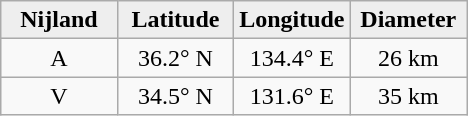<table class="wikitable">
<tr>
<th width="25%" style="background:#eeeeee;">Nijland</th>
<th width="25%" style="background:#eeeeee;">Latitude</th>
<th width="25%" style="background:#eeeeee;">Longitude</th>
<th width="25%" style="background:#eeeeee;">Diameter</th>
</tr>
<tr>
<td align="center">A</td>
<td align="center">36.2° N</td>
<td align="center">134.4° E</td>
<td align="center">26 km</td>
</tr>
<tr>
<td align="center">V</td>
<td align="center">34.5° N</td>
<td align="center">131.6° E</td>
<td align="center">35 km</td>
</tr>
</table>
